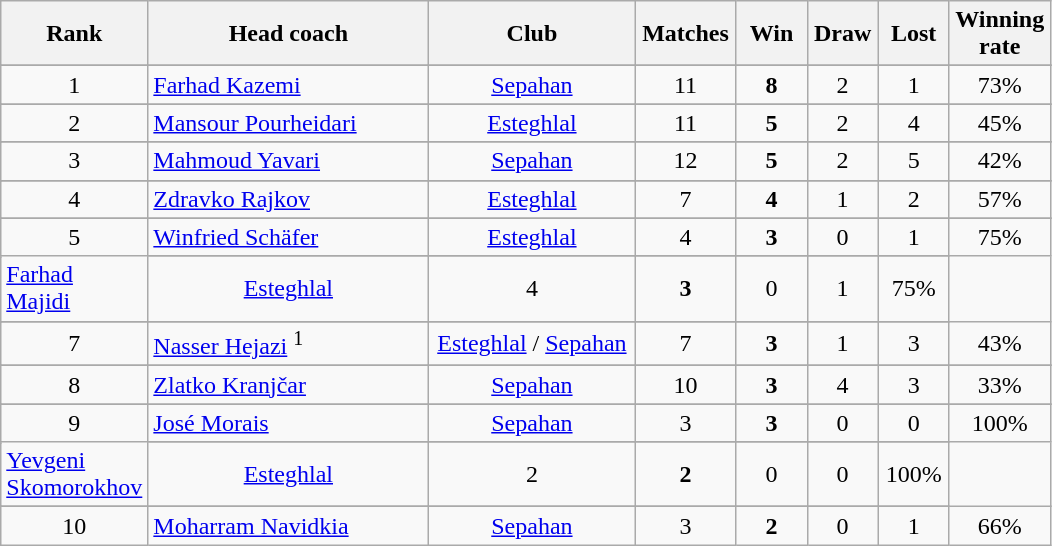<table class="wikitable">
<tr>
<th width=40><strong>Rank</strong></th>
<th width=180><strong>Head coach</strong></th>
<th width=130><strong>Club</strong></th>
<th width=60><strong>Matches</strong></th>
<th width=40><strong>Win</strong></th>
<th width=40><strong>Draw</strong></th>
<th width=40><strong>Lost</strong></th>
<th width=60><strong>Winning rate</strong></th>
</tr>
<tr>
</tr>
<tr align="left">
<td align="center">1</td>
<td> <a href='#'>Farhad Kazemi</a></td>
<td align="center"><a href='#'>Sepahan</a></td>
<td align="center">11</td>
<td align="center"><strong>8</strong></td>
<td align="center">2</td>
<td align="center">1</td>
<td align="center">73%</td>
</tr>
<tr>
</tr>
<tr align="left">
<td align="center">2</td>
<td> <a href='#'>Mansour Pourheidari</a></td>
<td align="center"><a href='#'>Esteghlal</a></td>
<td align="center">11</td>
<td align="center"><strong>5</strong></td>
<td align="center">2</td>
<td align="center">4</td>
<td align="center">45%</td>
</tr>
<tr>
</tr>
<tr align="left">
<td align="center">3</td>
<td> <a href='#'>Mahmoud Yavari</a></td>
<td align="center"><a href='#'>Sepahan</a></td>
<td align="center">12</td>
<td align="center"><strong>5</strong></td>
<td align="center">2</td>
<td align="center">5</td>
<td align="center">42%</td>
</tr>
<tr>
</tr>
<tr align="left">
<td align="center">4</td>
<td> <a href='#'>Zdravko Rajkov</a></td>
<td align="center"><a href='#'>Esteghlal</a></td>
<td align="center">7</td>
<td align="center"><strong>4</strong></td>
<td align="center">1</td>
<td align="center">2</td>
<td align="center">57%</td>
</tr>
<tr>
</tr>
<tr align="left">
<td rowspan=2 align="center">5</td>
<td> <a href='#'>Winfried Schäfer</a></td>
<td align="center"><a href='#'>Esteghlal</a></td>
<td align="center">4</td>
<td align="center"><strong>3</strong></td>
<td align="center">0</td>
<td align="center">1</td>
<td align="center">75%</td>
</tr>
<tr>
</tr>
<tr align="left">
<td> <a href='#'>Farhad Majidi</a></td>
<td align="center"><a href='#'>Esteghlal</a></td>
<td align="center">4</td>
<td align="center"><strong>3</strong></td>
<td align="center">0</td>
<td align="center">1</td>
<td align="center">75%</td>
</tr>
<tr>
</tr>
<tr align="left">
<td align="center">7</td>
<td> <a href='#'>Nasser Hejazi</a> <sup>1</sup></td>
<td align="center"><a href='#'>Esteghlal</a> / <a href='#'>Sepahan</a></td>
<td align="center">7</td>
<td align="center"><strong>3</strong></td>
<td align="center">1</td>
<td align="center">3</td>
<td align="center">43%</td>
</tr>
<tr>
</tr>
<tr align="left">
<td align="center">8</td>
<td> <a href='#'>Zlatko Kranjčar</a></td>
<td align="center"><a href='#'>Sepahan</a></td>
<td align="center">10</td>
<td align="center"><strong>3</strong></td>
<td align="center">4</td>
<td align="center">3</td>
<td align="center">33%</td>
</tr>
<tr>
</tr>
<tr align="left">
<td rowspan=2 align="center">9</td>
<td> <a href='#'>José Morais</a></td>
<td align="center"><a href='#'>Sepahan</a></td>
<td align="center">3</td>
<td align="center"><strong>3</strong></td>
<td align="center">0</td>
<td align="center">0</td>
<td align="center">100%</td>
</tr>
<tr>
</tr>
<tr align="left">
<td> <a href='#'>Yevgeni Skomorokhov</a></td>
<td align="center"><a href='#'>Esteghlal</a></td>
<td align="center">2</td>
<td align="center"><strong>2</strong></td>
<td align="center">0</td>
<td align="center">0</td>
<td align="center">100%</td>
</tr>
<tr>
</tr>
<tr align="left">
<td align="center">10</td>
<td> <a href='#'>Moharram Navidkia</a></td>
<td align="center"><a href='#'>Sepahan</a></td>
<td align="center">3</td>
<td align="center"><strong>2</strong></td>
<td align="center">0</td>
<td align="center">1</td>
<td align="center">66%</td>
</tr>
</table>
